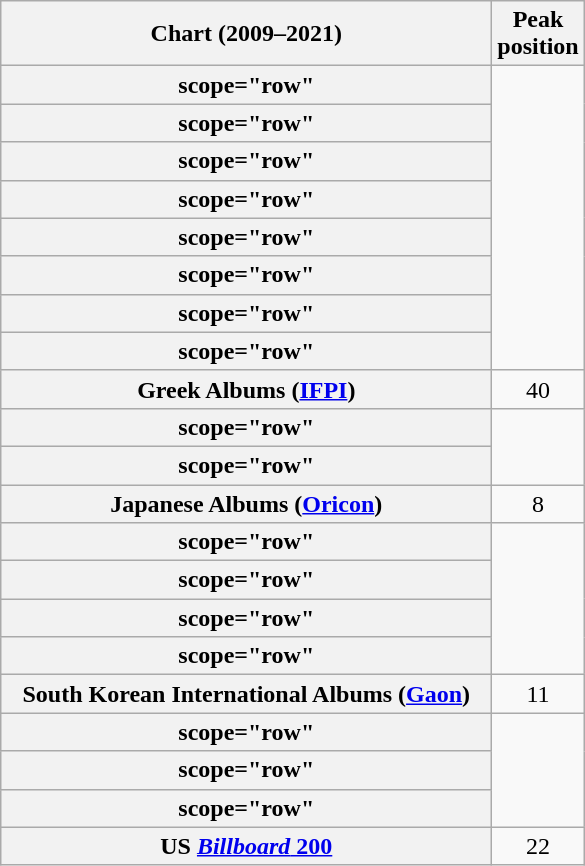<table class="wikitable plainrowheaders sortable" style="text-align:center;">
<tr>
<th scope="col" style="width:20em;">Chart (2009–2021)</th>
<th scope="col">Peak<br>position</th>
</tr>
<tr>
<th>scope="row" </th>
</tr>
<tr>
<th>scope="row" </th>
</tr>
<tr>
<th>scope="row" </th>
</tr>
<tr>
<th>scope="row" </th>
</tr>
<tr>
<th>scope="row" </th>
</tr>
<tr>
<th>scope="row" </th>
</tr>
<tr>
<th>scope="row" </th>
</tr>
<tr>
<th>scope="row" </th>
</tr>
<tr>
<th scope="row">Greek Albums (<a href='#'>IFPI</a>)</th>
<td>40</td>
</tr>
<tr>
<th>scope="row" </th>
</tr>
<tr>
<th>scope="row" </th>
</tr>
<tr>
<th scope="row">Japanese Albums (<a href='#'>Oricon</a>)</th>
<td>8</td>
</tr>
<tr>
<th>scope="row" </th>
</tr>
<tr>
<th>scope="row"</th>
</tr>
<tr>
<th>scope="row" </th>
</tr>
<tr>
<th>scope="row" </th>
</tr>
<tr>
<th scope="row">South Korean International Albums (<a href='#'>Gaon</a>)</th>
<td>11</td>
</tr>
<tr>
<th>scope="row" </th>
</tr>
<tr>
<th>scope="row" </th>
</tr>
<tr>
<th>scope="row" </th>
</tr>
<tr>
<th scope="row">US <a href='#'><em>Billboard</em> 200</a></th>
<td>22</td>
</tr>
</table>
